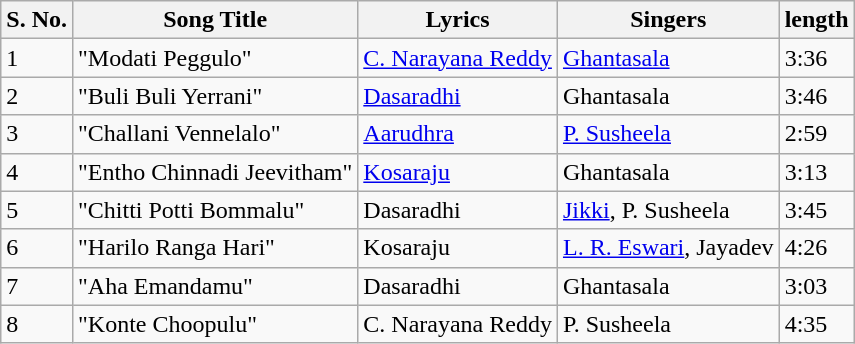<table class="wikitable">
<tr>
<th>S. No.</th>
<th>Song Title</th>
<th>Lyrics</th>
<th>Singers</th>
<th>length</th>
</tr>
<tr>
<td>1</td>
<td>"Modati Peggulo"</td>
<td><a href='#'>C. Narayana Reddy</a></td>
<td><a href='#'>Ghantasala</a></td>
<td>3:36</td>
</tr>
<tr>
<td>2</td>
<td>"Buli Buli Yerrani"</td>
<td><a href='#'>Dasaradhi</a></td>
<td>Ghantasala</td>
<td>3:46</td>
</tr>
<tr>
<td>3</td>
<td>"Challani Vennelalo"</td>
<td><a href='#'>Aarudhra</a></td>
<td><a href='#'>P. Susheela</a></td>
<td>2:59</td>
</tr>
<tr>
<td>4</td>
<td>"Entho Chinnadi Jeevitham"</td>
<td><a href='#'>Kosaraju</a></td>
<td>Ghantasala</td>
<td>3:13</td>
</tr>
<tr>
<td>5</td>
<td>"Chitti Potti Bommalu"</td>
<td>Dasaradhi</td>
<td><a href='#'>Jikki</a>, P. Susheela</td>
<td>3:45</td>
</tr>
<tr>
<td>6</td>
<td>"Harilo Ranga Hari"</td>
<td>Kosaraju</td>
<td><a href='#'>L. R. Eswari</a>, Jayadev</td>
<td>4:26</td>
</tr>
<tr>
<td>7</td>
<td>"Aha Emandamu"</td>
<td>Dasaradhi</td>
<td>Ghantasala</td>
<td>3:03</td>
</tr>
<tr>
<td>8</td>
<td>"Konte Choopulu"</td>
<td>C. Narayana Reddy</td>
<td>P. Susheela</td>
<td>4:35</td>
</tr>
</table>
